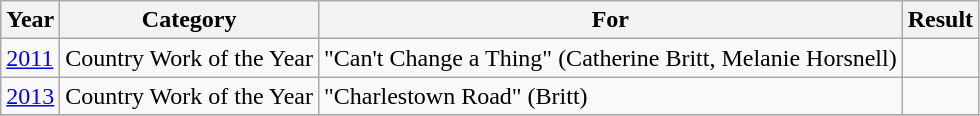<table class="wikitable">
<tr>
<th align="center">Year</th>
<th align="center">Category</th>
<th align="center">For</th>
<th align="center">Result</th>
</tr>
<tr>
<td align="left"><a href='#'>2011</a></td>
<td align="left">Country Work of the Year</td>
<td align="left">"Can't Change a Thing" (Catherine Britt, Melanie Horsnell)</td>
<td></td>
</tr>
<tr>
<td align="left"><a href='#'>2013</a></td>
<td align="left">Country Work of the Year</td>
<td align="left">"Charlestown Road" (Britt)</td>
<td></td>
</tr>
<tr>
</tr>
</table>
